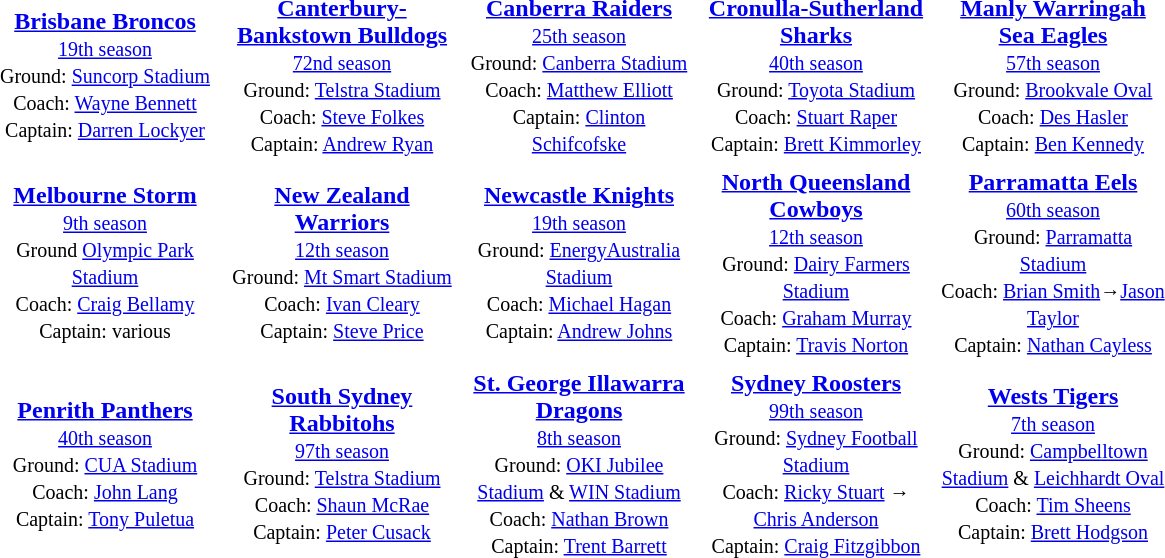<table class="toccolours" style="margin:auto; text-valign:center;" cellpadding="3" cellspacing="2">
<tr>
<th width=150></th>
<th width=150></th>
<th width=150></th>
<th width=150></th>
<th width=150></th>
</tr>
<tr>
<td style="text-align:center;"><strong><a href='#'>Brisbane Broncos</a></strong><br> <small><a href='#'>19th season</a><br>Ground: <a href='#'>Suncorp Stadium</a><br>Coach: <a href='#'>Wayne Bennett</a><br>Captain: <a href='#'>Darren Lockyer</a></small></td>
<td style="text-align:center;"><strong><a href='#'>Canterbury-Bankstown Bulldogs</a></strong><br> <small><a href='#'>72nd season</a><br>Ground: <a href='#'>Telstra Stadium</a><br>Coach: <a href='#'>Steve Folkes</a><br>Captain: <a href='#'>Andrew Ryan</a></small></td>
<td style="text-align:center;"><strong><a href='#'>Canberra Raiders</a></strong><br> <small><a href='#'>25th season</a><br>Ground: <a href='#'>Canberra Stadium</a><br>Coach: <a href='#'>Matthew Elliott</a><br>Captain: <a href='#'>Clinton Schifcofske</a></small></td>
<td style="text-align:center;"><strong><a href='#'>Cronulla-Sutherland Sharks</a></strong><br> <small><a href='#'>40th season</a><br>Ground: <a href='#'>Toyota Stadium</a><br>Coach: <a href='#'>Stuart Raper</a><br>Captain: <a href='#'>Brett Kimmorley</a></small></td>
<td style="text-align:center;"><strong><a href='#'>Manly Warringah Sea Eagles</a></strong><br> <small><a href='#'>57th season</a><br>Ground: <a href='#'>Brookvale Oval</a><br>Coach: <a href='#'>Des Hasler</a><br>Captain: <a href='#'>Ben Kennedy</a></small></td>
</tr>
<tr>
<td style="text-align:center;"><strong><a href='#'>Melbourne Storm</a></strong><br> <small><a href='#'>9th season</a><br>Ground <a href='#'>Olympic Park Stadium</a><br>Coach: <a href='#'>Craig Bellamy</a><br>Captain: various</small></td>
<td style="text-align:center;"><strong><a href='#'>New Zealand Warriors</a></strong><br> <small><a href='#'>12th season</a><br>Ground: <a href='#'>Mt Smart Stadium</a><br>Coach: <a href='#'>Ivan Cleary</a><br>Captain: <a href='#'>Steve Price</a></small></td>
<td style="text-align:center;"><strong><a href='#'>Newcastle Knights</a></strong><br> <small><a href='#'>19th season</a><br>Ground: <a href='#'>EnergyAustralia Stadium</a><br>Coach: <a href='#'>Michael Hagan</a><br>Captain: <a href='#'>Andrew Johns</a></small></td>
<td style="text-align:center;"><strong><a href='#'>North Queensland Cowboys</a></strong><br> <small><a href='#'>12th season</a><br>Ground: <a href='#'>Dairy Farmers Stadium</a><br>Coach: <a href='#'>Graham Murray</a><br>Captain: <a href='#'>Travis Norton</a></small></td>
<td style="text-align:center;"><strong><a href='#'>Parramatta Eels</a></strong><br> <small><a href='#'>60th season</a><br>Ground: <a href='#'>Parramatta Stadium</a><br>Coach: <a href='#'>Brian Smith</a>→<a href='#'>Jason Taylor</a><br>Captain: <a href='#'>Nathan Cayless</a></small></td>
</tr>
<tr>
<td style="text-align:center;"><strong><a href='#'>Penrith Panthers</a></strong><br> <small><a href='#'>40th season</a><br>Ground: <a href='#'>CUA Stadium</a><br>Coach: <a href='#'>John Lang</a><br>Captain: <a href='#'>Tony Puletua</a></small></td>
<td style="text-align:center;"><strong><a href='#'>South Sydney Rabbitohs</a></strong><br> <small><a href='#'>97th season</a><br>Ground: <a href='#'>Telstra Stadium</a><br>Coach: <a href='#'>Shaun McRae</a><br>Captain: <a href='#'>Peter Cusack</a></small></td>
<td style="text-align:center;"><strong><a href='#'>St. George Illawarra Dragons</a></strong><br> <small><a href='#'>8th season</a><br>Ground: <a href='#'>OKI Jubilee Stadium</a> & <a href='#'>WIN Stadium</a><br>Coach: <a href='#'>Nathan Brown</a><br>Captain: <a href='#'>Trent Barrett</a></small></td>
<td style="text-align:center;"><strong><a href='#'>Sydney Roosters</a></strong><br> <small><a href='#'>99th season</a><br>Ground: <a href='#'>Sydney Football Stadium</a><br>Coach: <a href='#'>Ricky Stuart</a> → <a href='#'>Chris Anderson</a><br>Captain: <a href='#'>Craig Fitzgibbon</a></small></td>
<td style="text-align:center;"><strong><a href='#'>Wests Tigers</a></strong><br> <small><a href='#'>7th season</a><br>Ground: <a href='#'>Campbelltown Stadium</a> & <a href='#'>Leichhardt Oval</a><br>Coach: <a href='#'>Tim Sheens</a><br>Captain: <a href='#'>Brett Hodgson</a></small></td>
</tr>
</table>
